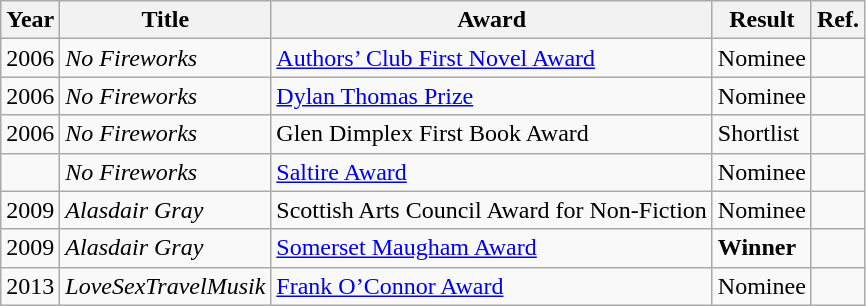<table class="wikitable">
<tr>
<th>Year</th>
<th>Title</th>
<th>Award</th>
<th>Result</th>
<th>Ref.</th>
</tr>
<tr>
<td>2006</td>
<td><em>No Fireworks</em></td>
<td><a href='#'>Authors’ Club First Novel Award</a></td>
<td>Nominee</td>
<td></td>
</tr>
<tr>
<td>2006</td>
<td><em>No Fireworks</em></td>
<td><a href='#'>Dylan Thomas Prize</a></td>
<td>Nominee</td>
<td></td>
</tr>
<tr>
<td>2006</td>
<td><em>No Fireworks</em></td>
<td>Glen Dimplex First Book Award</td>
<td>Shortlist</td>
<td></td>
</tr>
<tr>
<td></td>
<td><em>No Fireworks</em></td>
<td><a href='#'>Saltire Award</a></td>
<td>Nominee</td>
<td></td>
</tr>
<tr>
<td>2009</td>
<td><em>Alasdair Gray</em></td>
<td>Scottish Arts Council Award for Non-Fiction</td>
<td>Nominee</td>
<td></td>
</tr>
<tr>
<td>2009</td>
<td><em>Alasdair Gray</em></td>
<td><a href='#'>Somerset Maugham Award</a></td>
<td><strong>Winner</strong></td>
<td></td>
</tr>
<tr>
<td>2013</td>
<td><em>LoveSexTravelMusik</em></td>
<td><a href='#'>Frank O’Connor Award</a></td>
<td>Nominee</td>
<td></td>
</tr>
</table>
